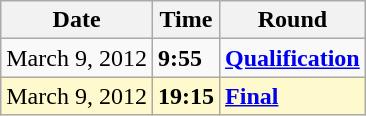<table class="wikitable">
<tr>
<th>Date</th>
<th>Time</th>
<th>Round</th>
</tr>
<tr>
<td>March 9, 2012</td>
<td><strong>9:55</strong></td>
<td><strong><a href='#'>Qualification</a></strong></td>
</tr>
<tr style=background:lemonchiffon>
<td>March 9, 2012</td>
<td><strong>19:15</strong></td>
<td><strong><a href='#'>Final</a></strong></td>
</tr>
</table>
